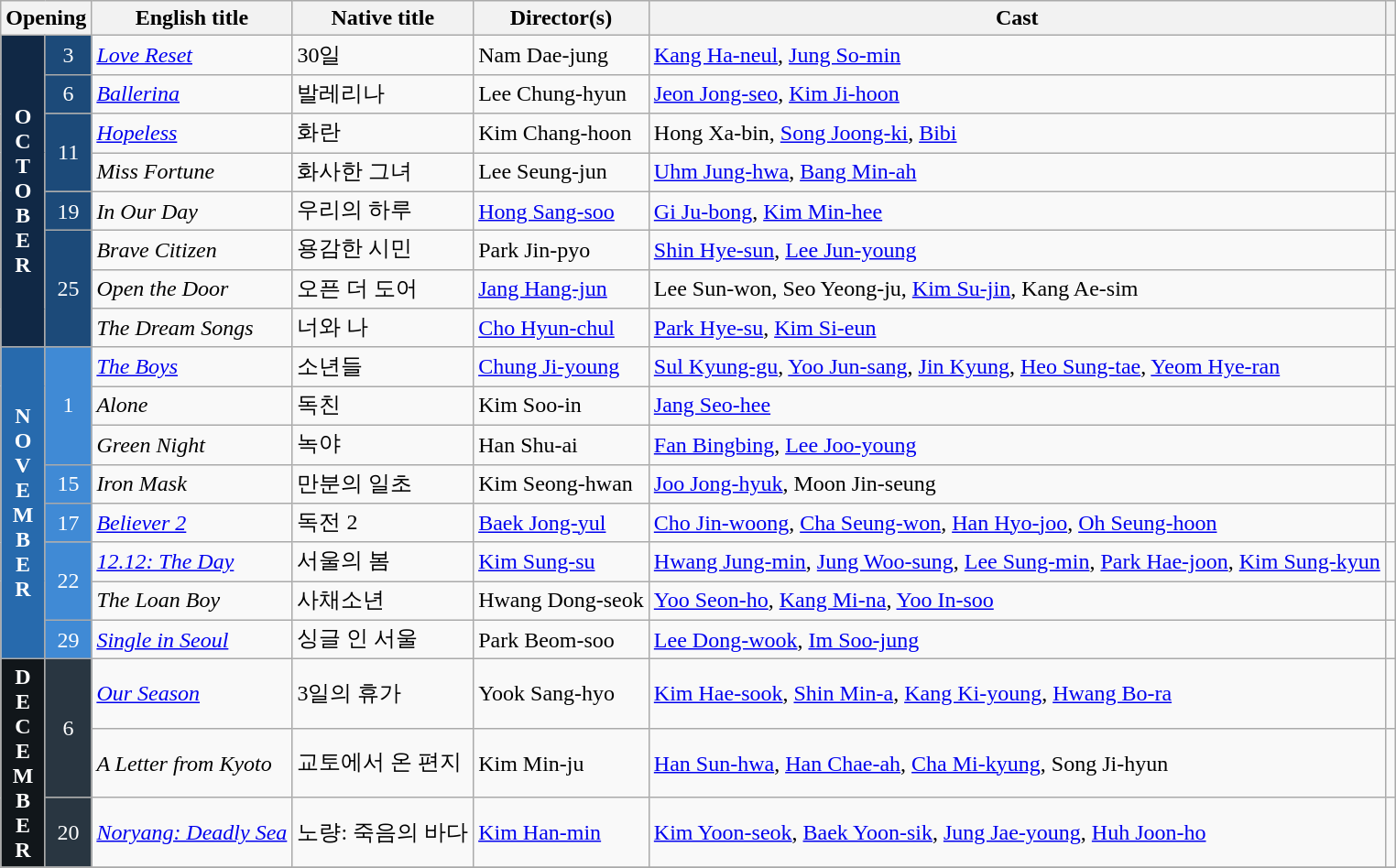<table class="wikitable sortable">
<tr>
<th colspan="2">Opening</th>
<th>English title</th>
<th>Native title</th>
<th>Director(s)</th>
<th>Cast</th>
<th class="unsortable"></th>
</tr>
<tr>
<th rowspan="8" style="text-align:center; background:#102845; color:white">O<br>C<br>T<br>O<br>B<br>E<br>R</th>
<td style="text-align:center; background:#1C4A79; color:white;">3</td>
<td><em><a href='#'>Love Reset</a></em></td>
<td>30일</td>
<td>Nam Dae-jung</td>
<td><a href='#'>Kang Ha-neul</a>, <a href='#'>Jung So-min</a></td>
<td></td>
</tr>
<tr>
<td style="text-align:center; background:#1C4A79; color:white;">6</td>
<td><em><a href='#'>Ballerina</a></em></td>
<td>발레리나</td>
<td>Lee Chung-hyun</td>
<td><a href='#'>Jeon Jong-seo</a>, <a href='#'>Kim Ji-hoon</a></td>
<td></td>
</tr>
<tr>
<td rowspan="2" style="text-align:center; background:#1C4A79; color:white;">11</td>
<td><a href='#'><em>Hopeless</em></a></td>
<td>화란</td>
<td>Kim Chang-hoon</td>
<td>Hong Xa-bin, <a href='#'>Song Joong-ki</a>, <a href='#'>Bibi</a></td>
<td></td>
</tr>
<tr>
<td><em>Miss Fortune</em></td>
<td>화사한 그녀</td>
<td>Lee Seung-jun</td>
<td><a href='#'>Uhm Jung-hwa</a>, <a href='#'>Bang Min-ah</a></td>
<td></td>
</tr>
<tr>
<td rowspan="1" style="text-align:center; background:#1C4A79; color:white;">19</td>
<td><em>In Our Day</em></td>
<td>우리의 하루</td>
<td><a href='#'>Hong Sang-soo</a></td>
<td><a href='#'>Gi Ju-bong</a>, <a href='#'>Kim Min-hee</a></td>
<td></td>
</tr>
<tr>
<td rowspan="3" style="text-align:center; background:#1C4A79; color:white;">25</td>
<td><em>Brave Citizen</em></td>
<td>용감한 시민</td>
<td>Park Jin-pyo</td>
<td><a href='#'>Shin Hye-sun</a>, <a href='#'>Lee Jun-young</a></td>
<td></td>
</tr>
<tr>
<td><em>Open the Door</em></td>
<td>오픈 더 도어</td>
<td><a href='#'>Jang Hang-jun</a></td>
<td>Lee Sun-won, Seo Yeong-ju, <a href='#'>Kim Su-jin</a>, Kang Ae-sim</td>
<td></td>
</tr>
<tr>
<td><em>The Dream Songs</em></td>
<td>너와 나</td>
<td><a href='#'>Cho Hyun-chul</a></td>
<td><a href='#'>Park Hye-su</a>, <a href='#'>Kim Si-eun</a></td>
<td></td>
</tr>
<tr>
<th rowspan="8" style="text-align:center; background:#276AAD; color:white;">N<br>O<br>V<br>E<br>M<br>B<br>E<br>R</th>
<td rowspan="3" style="text-align:center; background:#408AD5; color:white;">1</td>
<td><em><a href='#'>The Boys</a></em></td>
<td>소년들</td>
<td><a href='#'>Chung Ji-young</a></td>
<td><a href='#'>Sul Kyung-gu</a>, <a href='#'>Yoo Jun-sang</a>, <a href='#'>Jin Kyung</a>, <a href='#'>Heo Sung-tae</a>, <a href='#'>Yeom Hye-ran</a></td>
<td></td>
</tr>
<tr>
<td><em>Alone</em></td>
<td>독친</td>
<td>Kim Soo-in</td>
<td><a href='#'>Jang Seo-hee</a></td>
<td></td>
</tr>
<tr>
<td><em>Green Night</em></td>
<td>녹야</td>
<td>Han Shu-ai</td>
<td><a href='#'>Fan Bingbing</a>, <a href='#'>Lee Joo-young</a></td>
<td></td>
</tr>
<tr>
<td style="text-align:center; background:#408AD5; color:white;">15</td>
<td><em>Iron Mask</em></td>
<td>만분의 일초</td>
<td>Kim Seong-hwan</td>
<td><a href='#'>Joo Jong-hyuk</a>, Moon Jin-seung</td>
<td></td>
</tr>
<tr>
<td style="text-align:center; background:#408AD5; color:white;">17</td>
<td><em><a href='#'>Believer 2</a></em></td>
<td>독전 2</td>
<td><a href='#'>Baek Jong-yul</a></td>
<td><a href='#'>Cho Jin-woong</a>, <a href='#'>Cha Seung-won</a>, <a href='#'>Han Hyo-joo</a>, <a href='#'>Oh Seung-hoon</a></td>
<td></td>
</tr>
<tr>
<td rowspan="2" style="text-align:center; background:#408AD5; color:white;">22</td>
<td><em><a href='#'>12.12: The Day</a></em></td>
<td>서울의 봄</td>
<td><a href='#'>Kim Sung-su</a></td>
<td><a href='#'>Hwang Jung-min</a>, <a href='#'>Jung Woo-sung</a>, <a href='#'>Lee Sung-min</a>, <a href='#'>Park Hae-joon</a>, <a href='#'>Kim Sung-kyun</a></td>
<td></td>
</tr>
<tr>
<td><em>The Loan Boy</em></td>
<td>사채소년</td>
<td>Hwang Dong-seok</td>
<td><a href='#'>Yoo Seon-ho</a>, <a href='#'>Kang Mi-na</a>, <a href='#'>Yoo In-soo</a></td>
<td></td>
</tr>
<tr>
<td style="text-align:center; background:#408AD5; color:white;">29</td>
<td><em><a href='#'>Single in Seoul</a></em></td>
<td>싱글 인 서울</td>
<td>Park Beom-soo</td>
<td><a href='#'>Lee Dong-wook</a>, <a href='#'>Im Soo-jung</a></td>
<td></td>
</tr>
<tr>
<th rowspan="4" style="text-align:center; background:#11161A; color:white;">D<br>E<br>C<br>E<br>M<br>B<br>E<br>R</th>
<td rowspan="2" style="text-align:center; background:#293641; color:white;">6</td>
<td><em><a href='#'>Our Season</a></em></td>
<td>3일의 휴가</td>
<td>Yook Sang-hyo</td>
<td><a href='#'>Kim Hae-sook</a>, <a href='#'>Shin Min-a</a>, <a href='#'>Kang Ki-young</a>, <a href='#'>Hwang Bo-ra</a></td>
<td></td>
</tr>
<tr>
<td><em>A Letter from Kyoto</em></td>
<td>교토에서 온 편지</td>
<td>Kim Min-ju</td>
<td><a href='#'>Han Sun-hwa</a>, <a href='#'>Han Chae-ah</a>, <a href='#'>Cha Mi-kyung</a>, Song Ji-hyun</td>
<td></td>
</tr>
<tr>
<td rowspan="1" style="text-align:center; background:#293641; color:white;">20</td>
<td><em><a href='#'>Noryang: Deadly Sea</a></em></td>
<td>노량: 죽음의 바다</td>
<td><a href='#'>Kim Han-min</a></td>
<td><a href='#'>Kim Yoon-seok</a>, <a href='#'>Baek Yoon-sik</a>, <a href='#'>Jung Jae-young</a>, <a href='#'>Huh Joon-ho</a></td>
<td></td>
</tr>
<tr>
</tr>
</table>
